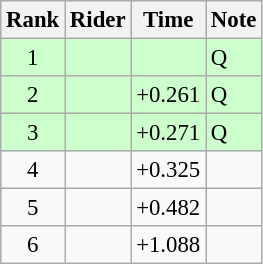<table class="wikitable" style="font-size:95%" style="text-align:center; width:35em;">
<tr>
<th>Rank</th>
<th>Rider</th>
<th>Time</th>
<th>Note</th>
</tr>
<tr bgcolor=ccffcc>
<td align=center>1</td>
<td align=left></td>
<td></td>
<td>Q</td>
</tr>
<tr bgcolor=ccffcc>
<td align=center>2</td>
<td align=left></td>
<td>+0.261</td>
<td>Q</td>
</tr>
<tr bgcolor=ccffcc>
<td align=center>3</td>
<td align=left></td>
<td>+0.271</td>
<td>Q</td>
</tr>
<tr>
<td align=center>4</td>
<td align=left></td>
<td>+0.325</td>
<td></td>
</tr>
<tr>
<td align=center>5</td>
<td align=left></td>
<td>+0.482</td>
<td></td>
</tr>
<tr>
<td align=center>6</td>
<td align=left></td>
<td>+1.088</td>
<td></td>
</tr>
</table>
